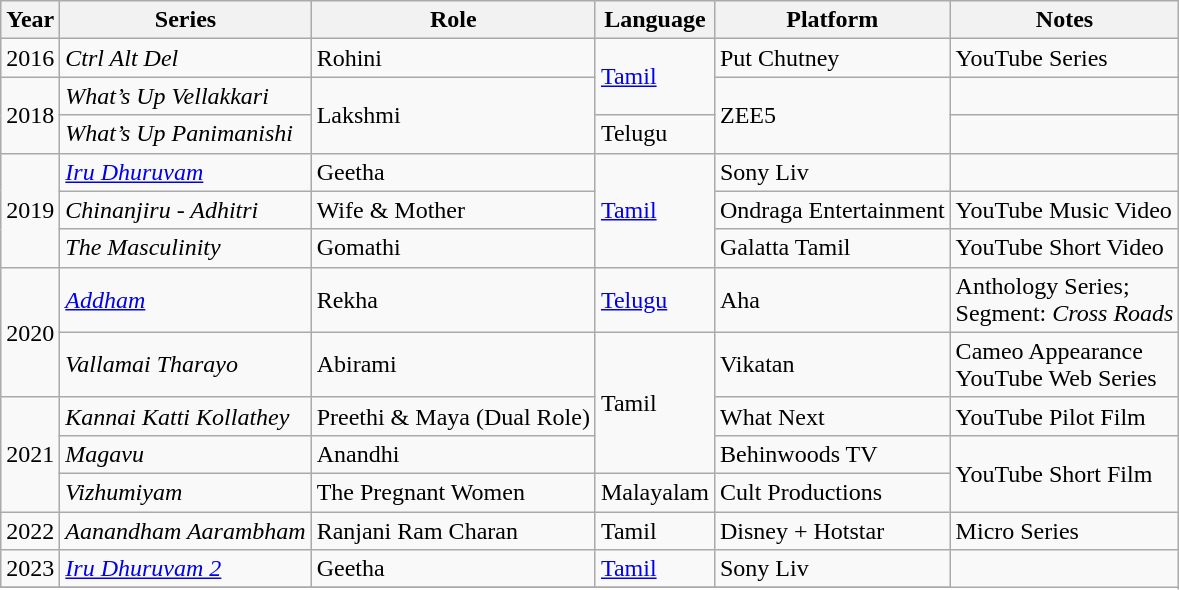<table class="wikitable sortable">
<tr>
<th>Year</th>
<th>Series</th>
<th>Role</th>
<th>Language</th>
<th>Platform</th>
<th>Notes</th>
</tr>
<tr>
<td>2016</td>
<td><em>Ctrl Alt Del</em></td>
<td>Rohini</td>
<td rowspan="2"><a href='#'>Tamil</a></td>
<td>Put Chutney</td>
<td>YouTube Series</td>
</tr>
<tr>
<td rowspan="2">2018</td>
<td><em>What’s Up Vellakkari</em></td>
<td rowspan="2">Lakshmi</td>
<td rowspan="2">ZEE5</td>
<td></td>
</tr>
<tr>
<td><em>	What’s Up Panimanishi</em></td>
<td>Telugu</td>
<td></td>
</tr>
<tr>
<td rowspan="3">2019</td>
<td><em><a href='#'>Iru Dhuruvam</a></em></td>
<td>Geetha</td>
<td rowspan="3"><a href='#'>Tamil</a></td>
<td>Sony Liv</td>
<td></td>
</tr>
<tr>
<td><em>Chinanjiru - Adhitri</em></td>
<td>Wife & Mother</td>
<td>Ondraga Entertainment</td>
<td>YouTube Music Video</td>
</tr>
<tr>
<td><em>The Masculinity</em></td>
<td>Gomathi</td>
<td>Galatta Tamil</td>
<td>YouTube Short Video</td>
</tr>
<tr>
<td rowspan="2">2020</td>
<td><em><a href='#'>Addham</a></em></td>
<td>Rekha</td>
<td><a href='#'>Telugu</a></td>
<td>Aha</td>
<td>Anthology Series;<br>Segment: <em>Cross Roads</em></td>
</tr>
<tr>
<td><em>Vallamai Tharayo</em></td>
<td>Abirami</td>
<td rowspan="3">Tamil</td>
<td>Vikatan</td>
<td>Cameo Appearance<br>YouTube Web Series</td>
</tr>
<tr>
<td rowspan="4">2021</td>
<td><em>Kannai Katti Kollathey</em></td>
<td>Preethi & Maya (Dual Role)</td>
<td>What Next</td>
<td>YouTube Pilot Film</td>
</tr>
<tr>
<td><em>Magavu</em></td>
<td>Anandhi</td>
<td>Behinwoods TV</td>
<td rowspan="3">YouTube Short Film</td>
</tr>
<tr>
<td rowspan="2"><em>Vizhumiyam</em></td>
<td rowspan="2">The Pregnant Women</td>
<td>Malayalam</td>
<td rowspan="2">Cult Productions</td>
</tr>
<tr>
<td rowspan="2">Tamil</td>
</tr>
<tr>
<td>2022</td>
<td><em>Aanandham Aarambham</em></td>
<td>Ranjani Ram Charan</td>
<td>Disney + Hotstar</td>
<td>Micro Series</td>
</tr>
<tr>
<td>2023</td>
<td><em><a href='#'>Iru Dhuruvam 2</a></em></td>
<td>Geetha</td>
<td><a href='#'>Tamil</a></td>
<td>Sony Liv</td>
</tr>
<tr>
</tr>
</table>
